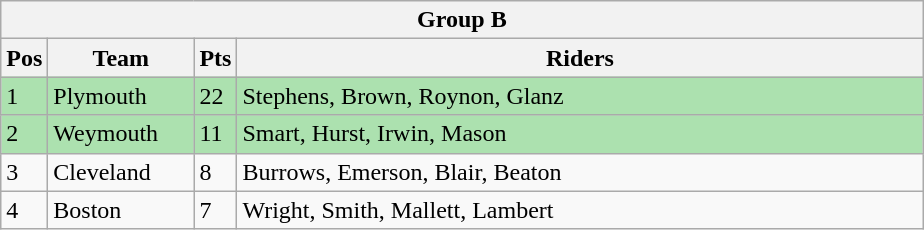<table class="wikitable">
<tr>
<th colspan="4">Group B</th>
</tr>
<tr>
<th width=20>Pos</th>
<th width=90>Team</th>
<th width=20>Pts</th>
<th width=450>Riders</th>
</tr>
<tr style="background:#ACE1AF;">
<td>1</td>
<td align=left>Plymouth</td>
<td>22</td>
<td>Stephens, Brown, Roynon, Glanz</td>
</tr>
<tr style="background:#ACE1AF;">
<td>2</td>
<td align=left>Weymouth</td>
<td>11</td>
<td>Smart, Hurst, Irwin, Mason</td>
</tr>
<tr>
<td>3</td>
<td align=left>Cleveland</td>
<td>8</td>
<td>Burrows, Emerson, Blair, Beaton</td>
</tr>
<tr>
<td>4</td>
<td align=left>Boston</td>
<td>7</td>
<td>Wright, Smith, Mallett, Lambert</td>
</tr>
</table>
